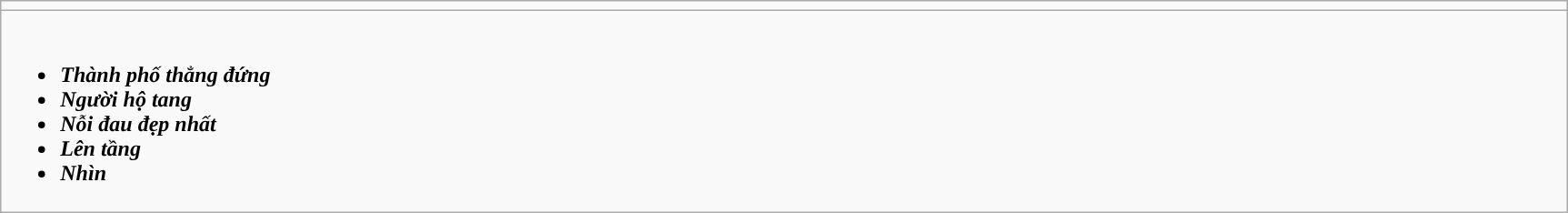<table class="wikitable" align="center" style="width:91%;">
<tr>
<td colspan="2" style="vertical-align:top; width:100%;"></td>
</tr>
<tr>
<td colspan="2" valign="top"><br><ul><li><strong><em><span>Thành phố thẳng đứng</span></em></strong></li><li><strong><em><span>Người hộ tang</span></em></strong></li><li><strong><em><span>Nỗi đau đẹp nhất</span></em></strong></li><li><strong><em><span>Lên tầng</span></em></strong></li><li><strong><em><span>Nhìn</span></em></strong></li></ul></td>
</tr>
</table>
